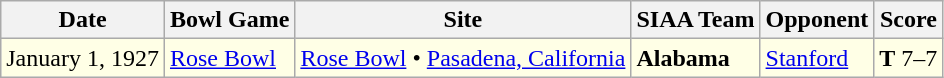<table class="wikitable">
<tr>
<th>Date</th>
<th>Bowl Game</th>
<th>Site</th>
<th>SIAA Team</th>
<th>Opponent</th>
<th>Score</th>
</tr>
<tr bgcolor=ffffe6>
<td>January 1, 1927</td>
<td><a href='#'>Rose Bowl</a></td>
<td><a href='#'>Rose Bowl</a> • <a href='#'>Pasadena, California</a></td>
<td><strong>Alabama</strong></td>
<td><a href='#'>Stanford</a></td>
<td><strong>T</strong> 7–7</td>
</tr>
</table>
